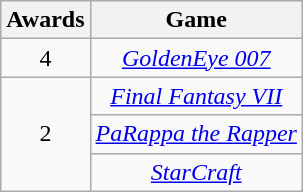<table class="wikitable floatleft" rowspan="2" style="text-align:center;" background: #f6e39c;>
<tr>
<th scope="col" align="center">Awards</th>
<th scope="col" align="center">Game</th>
</tr>
<tr>
<td>4</td>
<td><em><a href='#'>GoldenEye 007</a></em></td>
</tr>
<tr>
<td rowspan=3>2</td>
<td><em><a href='#'>Final Fantasy VII</a></em></td>
</tr>
<tr>
<td><em><a href='#'>PaRappa the Rapper</a></em></td>
</tr>
<tr>
<td><em><a href='#'>StarCraft</a></em></td>
</tr>
</table>
